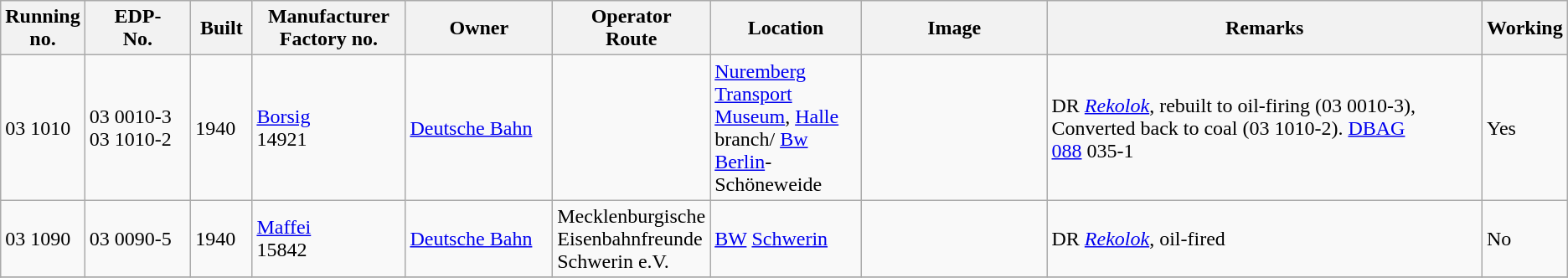<table class="wikitable" style="width="100%"; border:solid 1px #AAAAAA;background:#e3e3e3;">
<tr>
<th width="5%">Running<br>no.</th>
<th width="7%">EDP-<br>No.</th>
<th width="4%">Built</th>
<th width="10%">Manufacturer<br>Factory no.</th>
<th width="10%">Owner</th>
<th width="10%">Operator<br>Route</th>
<th width="10%">Location</th>
<th width="13%">Image</th>
<th width="37%">Remarks</th>
<th width="7%">Working</th>
</tr>
<tr>
<td>03 1010</td>
<td>03 0010-3<br>03 1010-2</td>
<td>1940</td>
<td><a href='#'>Borsig</a><br>14921</td>
<td><a href='#'>Deutsche Bahn</a></td>
<td></td>
<td><a href='#'>Nuremberg Transport Museum</a>, <a href='#'>Halle</a> branch/ <a href='#'>Bw</a> <a href='#'>Berlin</a>-Schöneweide</td>
<td></td>
<td>DR <em><a href='#'>Rekolok</a></em>, rebuilt to oil-firing (03 0010-3), Converted back to coal (03 1010-2). <a href='#'>DBAG 088</a> 035-1</td>
<td>Yes</td>
</tr>
<tr>
<td>03 1090</td>
<td>03 0090-5</td>
<td>1940</td>
<td><a href='#'>Maffei</a><br>15842</td>
<td><a href='#'>Deutsche Bahn</a></td>
<td>Mecklenburgische Eisenbahnfreunde Schwerin e.V.</td>
<td><a href='#'>BW</a> <a href='#'>Schwerin</a></td>
<td></td>
<td>DR <em><a href='#'>Rekolok</a></em>, oil-fired</td>
<td>No</td>
</tr>
<tr>
</tr>
</table>
